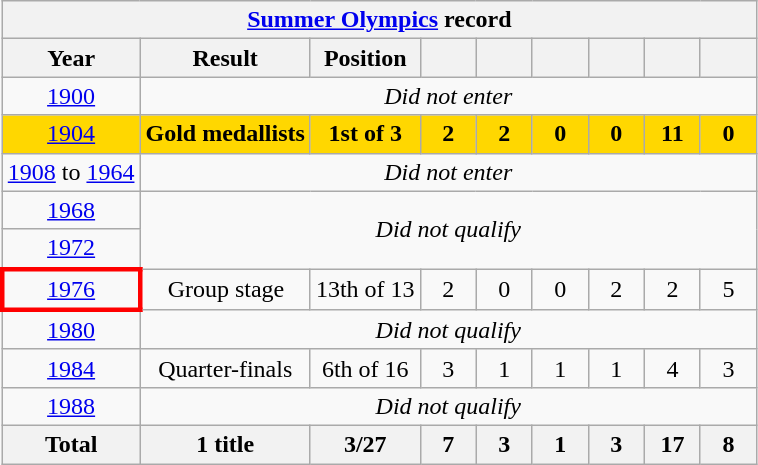<table class="wikitable" style="text-align: center;">
<tr>
<th colspan="10"><a href='#'>Summer Olympics</a> record</th>
</tr>
<tr>
<th>Year</th>
<th>Result</th>
<th>Position</th>
<th style="width:30px;"></th>
<th style="width:30px;"></th>
<th style="width:30px;"></th>
<th style="width:30px;"></th>
<th style="width:30px;"></th>
<th style="width:30px;"></th>
</tr>
<tr>
<td> <a href='#'>1900</a></td>
<td colspan="9"><em>Did not enter</em></td>
</tr>
<tr style="background:gold;">
<td> <a href='#'>1904</a></td>
<td><strong>Gold medallists</strong></td>
<td><strong>1st of 3</strong></td>
<td><strong>2</strong></td>
<td><strong>2</strong></td>
<td><strong>0</strong></td>
<td><strong>0</strong></td>
<td><strong>11</strong></td>
<td><strong>0</strong></td>
</tr>
<tr>
<td> <a href='#'>1908</a> to  <a href='#'>1964</a></td>
<td colspan="9"><em>Did not enter</em></td>
</tr>
<tr>
<td> <a href='#'>1968</a></td>
<td colspan="9" rowspan="2"><em>Did not qualify</em></td>
</tr>
<tr>
<td> <a href='#'>1972</a></td>
</tr>
<tr>
<td style="border: 3px solid red"> <a href='#'>1976</a></td>
<td>Group stage</td>
<td>13th of 13</td>
<td>2</td>
<td>0</td>
<td>0</td>
<td>2</td>
<td>2</td>
<td>5</td>
</tr>
<tr>
<td> <a href='#'>1980</a></td>
<td colspan="9"><em>Did not qualify</em></td>
</tr>
<tr>
<td> <a href='#'>1984</a></td>
<td>Quarter-finals</td>
<td>6th of 16</td>
<td>3</td>
<td>1</td>
<td>1</td>
<td>1</td>
<td>4</td>
<td>3</td>
</tr>
<tr>
<td> <a href='#'>1988</a></td>
<td colspan="9"><em>Did not qualify</em></td>
</tr>
<tr>
<th>Total</th>
<th>1 title</th>
<th>3/27</th>
<th>7</th>
<th>3</th>
<th>1</th>
<th>3</th>
<th>17</th>
<th>8</th>
</tr>
</table>
